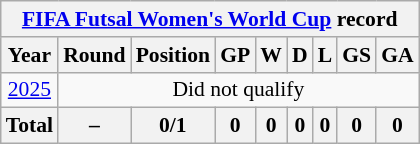<table class="wikitable" style="text-align: center;font-size:90%;">
<tr>
<th colspan=9><a href='#'>FIFA Futsal Women's World Cup</a> record</th>
</tr>
<tr>
<th>Year</th>
<th>Round</th>
<th>Position</th>
<th>GP</th>
<th>W</th>
<th>D</th>
<th>L</th>
<th>GS</th>
<th>GA</th>
</tr>
<tr>
<td> <a href='#'>2025</a></td>
<td colspan=8>Did not qualify</td>
</tr>
<tr>
<th><strong>Total</strong></th>
<th>–</th>
<th><strong>0/1</strong></th>
<th><strong>0</strong></th>
<th><strong>0</strong></th>
<th><strong>0</strong></th>
<th><strong>0</strong></th>
<th><strong>0</strong></th>
<th><strong>0</strong></th>
</tr>
</table>
